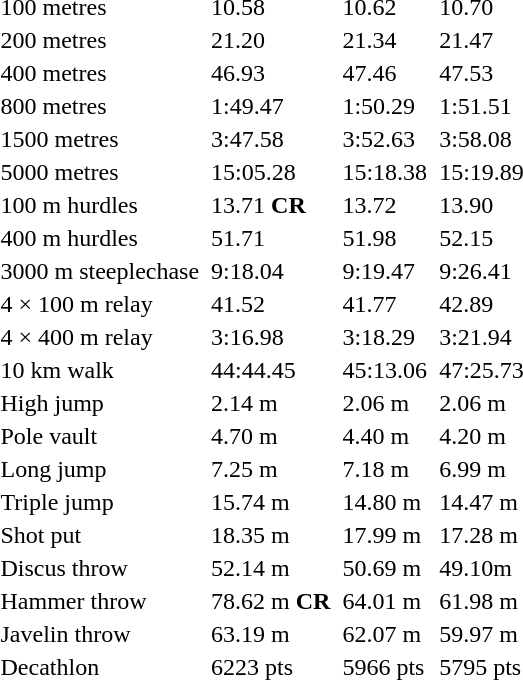<table>
<tr>
<td>100 metres</td>
<td></td>
<td>10.58</td>
<td></td>
<td>10.62</td>
<td></td>
<td>10.70</td>
</tr>
<tr>
<td>200 metres</td>
<td></td>
<td>21.20</td>
<td></td>
<td>21.34</td>
<td></td>
<td>21.47</td>
</tr>
<tr>
<td>400 metres</td>
<td></td>
<td>46.93</td>
<td></td>
<td>47.46</td>
<td></td>
<td>47.53</td>
</tr>
<tr>
<td>800 metres</td>
<td></td>
<td>1:49.47</td>
<td></td>
<td>1:50.29</td>
<td></td>
<td>1:51.51</td>
</tr>
<tr>
<td>1500 metres</td>
<td></td>
<td>3:47.58</td>
<td></td>
<td>3:52.63</td>
<td></td>
<td>3:58.08</td>
</tr>
<tr>
<td>5000 metres</td>
<td></td>
<td>15:05.28</td>
<td></td>
<td>15:18.38</td>
<td></td>
<td>15:19.89</td>
</tr>
<tr>
<td>100 m hurdles</td>
<td></td>
<td>13.71 <strong>CR</strong></td>
<td></td>
<td>13.72</td>
<td></td>
<td>13.90</td>
</tr>
<tr>
<td>400 m hurdles</td>
<td></td>
<td>51.71</td>
<td></td>
<td>51.98</td>
<td></td>
<td>52.15</td>
</tr>
<tr>
<td>3000 m steeplechase</td>
<td></td>
<td>9:18.04</td>
<td></td>
<td>9:19.47</td>
<td></td>
<td>9:26.41</td>
</tr>
<tr>
<td>4 × 100 m relay</td>
<td></td>
<td>41.52</td>
<td></td>
<td>41.77</td>
<td></td>
<td>42.89</td>
</tr>
<tr>
<td>4 × 400 m relay</td>
<td></td>
<td>3:16.98</td>
<td></td>
<td>3:18.29</td>
<td></td>
<td>3:21.94</td>
</tr>
<tr>
<td>10 km walk</td>
<td></td>
<td>44:44.45</td>
<td></td>
<td>45:13.06</td>
<td></td>
<td>47:25.73</td>
</tr>
<tr>
<td>High jump</td>
<td></td>
<td>2.14 m</td>
<td></td>
<td>2.06 m</td>
<td></td>
<td>2.06 m</td>
</tr>
<tr>
<td>Pole vault</td>
<td></td>
<td>4.70 m</td>
<td></td>
<td>4.40 m</td>
<td></td>
<td>4.20 m</td>
</tr>
<tr>
<td>Long jump</td>
<td></td>
<td>7.25 m</td>
<td></td>
<td>7.18 m</td>
<td></td>
<td>6.99 m</td>
</tr>
<tr>
<td>Triple jump</td>
<td></td>
<td>15.74 m</td>
<td></td>
<td>14.80 m</td>
<td></td>
<td>14.47 m</td>
</tr>
<tr>
<td>Shot put</td>
<td></td>
<td>18.35 m</td>
<td></td>
<td>17.99 m</td>
<td></td>
<td>17.28 m</td>
</tr>
<tr>
<td>Discus throw</td>
<td></td>
<td>52.14 m</td>
<td></td>
<td>50.69 m</td>
<td></td>
<td>49.10m</td>
</tr>
<tr>
<td>Hammer throw</td>
<td></td>
<td>78.62 m <strong>CR</strong></td>
<td></td>
<td>64.01 m</td>
<td></td>
<td>61.98 m</td>
</tr>
<tr>
<td>Javelin throw</td>
<td></td>
<td>63.19 m</td>
<td></td>
<td>62.07 m</td>
<td></td>
<td>59.97 m</td>
</tr>
<tr>
<td>Decathlon</td>
<td></td>
<td>6223 pts</td>
<td></td>
<td>5966 pts</td>
<td></td>
<td>5795 pts</td>
</tr>
</table>
